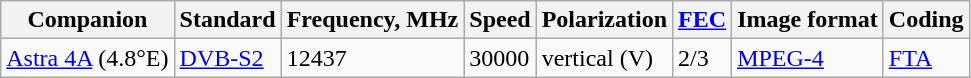<table class="wikitable">
<tr>
<th>Companion</th>
<th>Standard</th>
<th>Frequency, MHz</th>
<th>Speed</th>
<th>Polarization</th>
<th><a href='#'>FEC</a></th>
<th>Image format</th>
<th>Coding</th>
</tr>
<tr>
<td rowspan="2"><a href='#'>Astra 4A</a> (4.8°E)</td>
<td><a href='#'>DVB-S2</a></td>
<td>12437</td>
<td>30000</td>
<td>vertical (V)</td>
<td>2/3</td>
<td><a href='#'>MPEG-4</a></td>
<td><a href='#'>FTA</a></td>
</tr>
</table>
